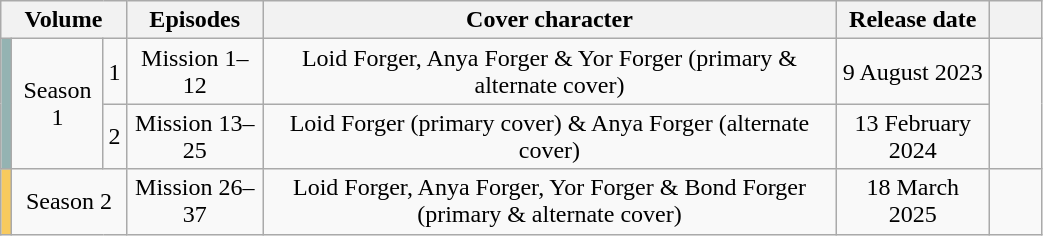<table class="wikitable" style="text-align: center; width: 55%;">
<tr>
<th colspan="3">Volume</th>
<th>Episodes</th>
<th>Cover character</th>
<th>Release date</th>
<th></th>
</tr>
<tr>
<td rowspan="2" width="1%" style="background: #94B3B2;"></td>
<td rowspan="2">Season 1</td>
<td>1</td>
<td>Mission 1–12</td>
<td>Loid Forger, Anya Forger & Yor Forger (primary & alternate cover)</td>
<td>9 August 2023</td>
<td rowspan="2" width="5%"></td>
</tr>
<tr>
<td>2</td>
<td>Mission 13–25</td>
<td>Loid Forger (primary cover) & Anya Forger (alternate cover)</td>
<td>13 February 2024</td>
</tr>
<tr>
<td width="1%" style="background: #F8CA5E;"></td>
<td colspan="2">Season 2</td>
<td>Mission 26–37</td>
<td>Loid Forger, Anya Forger, Yor Forger & Bond Forger (primary & alternate cover)</td>
<td>18 March 2025</td>
<td width="5%"></td>
</tr>
</table>
